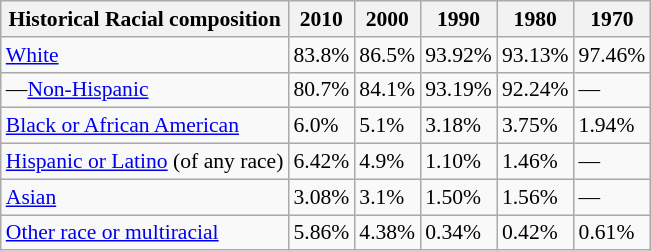<table class="wikitable sortable collapsible" style="font-size: 90%;">
<tr>
<th>Historical Racial composition</th>
<th>2010</th>
<th>2000</th>
<th>1990</th>
<th>1980</th>
<th>1970</th>
</tr>
<tr>
<td><a href='#'>White</a></td>
<td>83.8%</td>
<td>86.5%</td>
<td>93.92%</td>
<td>93.13%</td>
<td>97.46%</td>
</tr>
<tr>
<td>—<a href='#'>Non-Hispanic</a></td>
<td>80.7%</td>
<td>84.1%</td>
<td>93.19%</td>
<td>92.24%</td>
<td>—</td>
</tr>
<tr>
<td><a href='#'>Black or African American</a></td>
<td>6.0%</td>
<td>5.1%</td>
<td>3.18%</td>
<td>3.75%</td>
<td>1.94%</td>
</tr>
<tr>
<td><a href='#'>Hispanic or Latino</a> (of any race)</td>
<td>6.42%</td>
<td>4.9%</td>
<td>1.10%</td>
<td>1.46%</td>
<td>—</td>
</tr>
<tr>
<td><a href='#'>Asian</a></td>
<td>3.08%</td>
<td>3.1%</td>
<td>1.50%</td>
<td>1.56%</td>
<td>—</td>
</tr>
<tr>
<td><a href='#'>Other race or multiracial</a></td>
<td>5.86%</td>
<td>4.38%</td>
<td>0.34%</td>
<td>0.42%</td>
<td>0.61%</td>
</tr>
</table>
